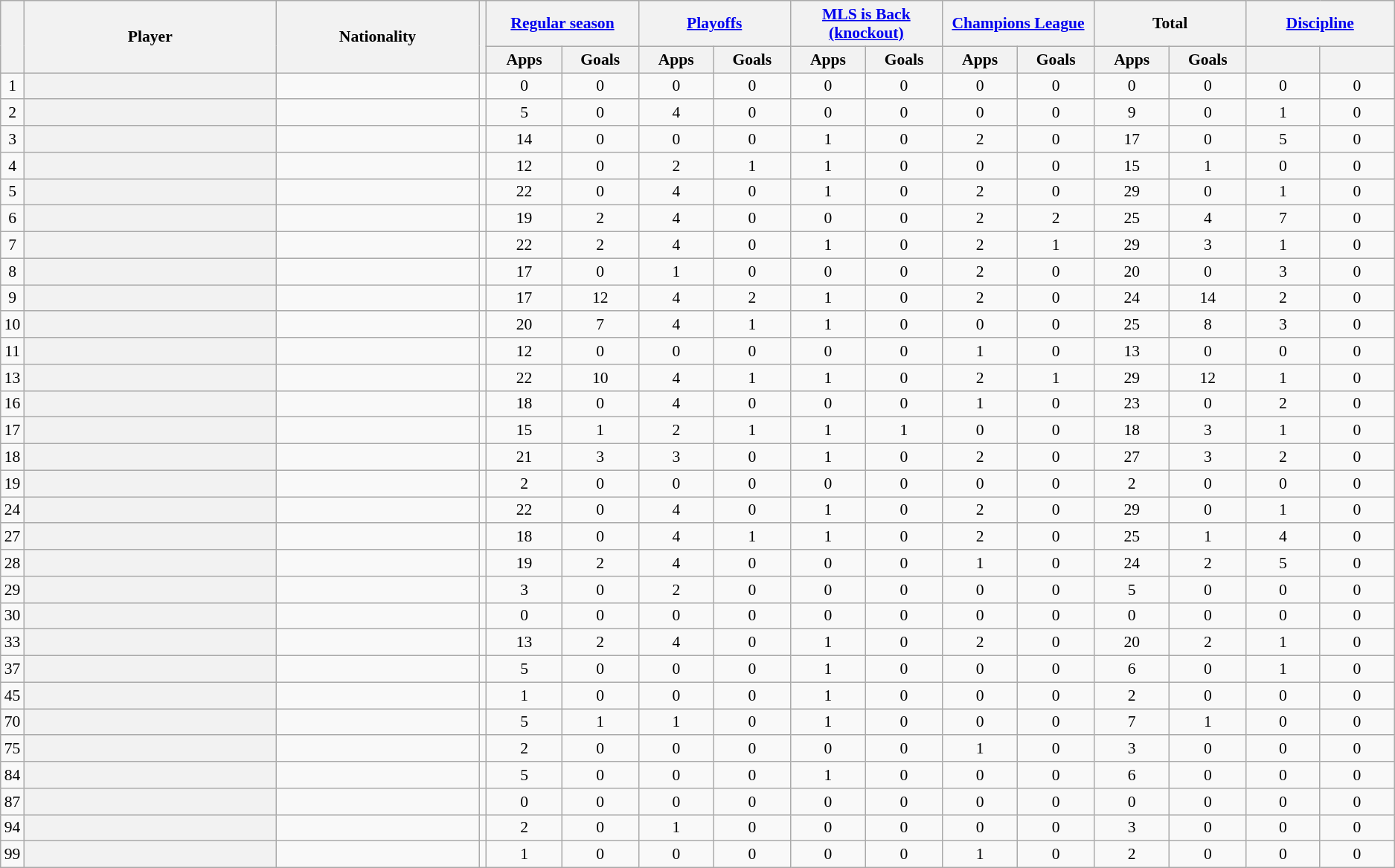<table class="wikitable plainrowheaders sortable" style="text-align:center; font-size:90%;">
<tr>
<th rowspan=2></th>
<th rowspan=2 style="width:20em" scope=col>Player</th>
<th rowspan=2 style="width:15em" scope=col>Nationality</th>
<th rowspan=2></th>
<th colspan=2 style="width:10em"scope=col><a href='#'>Regular season</a></th>
<th colspan=2 style="width:10em"scope=col><a href='#'>Playoffs</a></th>
<th colspan=2 style="width:10em"scope=col><a href='#'>MLS is Back<br>(knockout)</a></th>
<th colspan=2 style="width:10em"scope=col><a href='#'>Champions League</a></th>
<th colspan=2 style="width:10em"scope=col>Total</th>
<th colspan=2 style="width:10em"scope=col><a href='#'>Discipline</a></th>
</tr>
<tr>
<th style="width:5em">Apps</th>
<th style="width:5em">Goals</th>
<th style="width:5em">Apps</th>
<th style="width:5em">Goals</th>
<th style="width:5em">Apps</th>
<th style="width:5em">Goals</th>
<th style="width:5em">Apps</th>
<th style="width:5em">Goals</th>
<th style="width:5em">Apps</th>
<th style="width:5em">Goals</th>
<th style="width:5em"></th>
<th style="width:5em"></th>
</tr>
<tr>
<td>1</td>
<th scope=row align="left"></th>
<td align="left"></td>
<td></td>
<td>0</td>
<td>0</td>
<td>0</td>
<td>0</td>
<td>0</td>
<td>0</td>
<td>0</td>
<td>0</td>
<td>0</td>
<td>0</td>
<td>0</td>
<td>0</td>
</tr>
<tr>
<td>2</td>
<th scope=row align="left"></th>
<td align="left"></td>
<td></td>
<td>5</td>
<td>0</td>
<td>4</td>
<td>0</td>
<td>0</td>
<td>0</td>
<td>0</td>
<td>0</td>
<td>9</td>
<td>0</td>
<td>1</td>
<td>0</td>
</tr>
<tr>
<td>3</td>
<th scope=row align="left"></th>
<td align="left"></td>
<td></td>
<td>14</td>
<td>0</td>
<td>0</td>
<td>0</td>
<td>1</td>
<td>0</td>
<td>2</td>
<td>0</td>
<td>17</td>
<td>0</td>
<td>5</td>
<td>0</td>
</tr>
<tr>
<td>4</td>
<th scope=row align="left"></th>
<td align="left"></td>
<td></td>
<td>12</td>
<td>0</td>
<td>2</td>
<td>1</td>
<td>1</td>
<td>0</td>
<td>0</td>
<td>0</td>
<td>15</td>
<td>1</td>
<td>0</td>
<td>0</td>
</tr>
<tr>
<td>5</td>
<th scope=row align="left"></th>
<td align="left"></td>
<td></td>
<td>22</td>
<td>0</td>
<td>4</td>
<td>0</td>
<td>1</td>
<td>0</td>
<td>2</td>
<td>0</td>
<td>29</td>
<td>0</td>
<td>1</td>
<td>0</td>
</tr>
<tr>
<td>6</td>
<th scope=row align="left"></th>
<td align="left"></td>
<td></td>
<td>19</td>
<td>2</td>
<td>4</td>
<td>0</td>
<td>0</td>
<td>0</td>
<td>2</td>
<td>2</td>
<td>25</td>
<td>4</td>
<td>7</td>
<td>0</td>
</tr>
<tr>
<td>7</td>
<th scope=row align="left"></th>
<td align="left"></td>
<td></td>
<td>22</td>
<td>2</td>
<td>4</td>
<td>0</td>
<td>1</td>
<td>0</td>
<td>2</td>
<td>1</td>
<td>29</td>
<td>3</td>
<td>1</td>
<td>0</td>
</tr>
<tr>
<td>8</td>
<th scope=row align="left"></th>
<td align="left"></td>
<td></td>
<td>17</td>
<td>0</td>
<td>1</td>
<td>0</td>
<td>0</td>
<td>0</td>
<td>2</td>
<td>0</td>
<td>20</td>
<td>0</td>
<td>3</td>
<td>0</td>
</tr>
<tr>
<td>9</td>
<th scope=row align="left"></th>
<td align="left"></td>
<td></td>
<td>17</td>
<td>12</td>
<td>4</td>
<td>2</td>
<td>1</td>
<td>0</td>
<td>2</td>
<td>0</td>
<td>24</td>
<td>14</td>
<td>2</td>
<td>0</td>
</tr>
<tr>
<td>10</td>
<th scope=row align="left"></th>
<td align="left"></td>
<td></td>
<td>20</td>
<td>7</td>
<td>4</td>
<td>1</td>
<td>1</td>
<td>0</td>
<td>0</td>
<td>0</td>
<td>25</td>
<td>8</td>
<td>3</td>
<td>0</td>
</tr>
<tr>
<td>11</td>
<th scope=row align="left"></th>
<td align="left"></td>
<td></td>
<td>12</td>
<td>0</td>
<td>0</td>
<td>0</td>
<td>0</td>
<td>0</td>
<td>1</td>
<td>0</td>
<td>13</td>
<td>0</td>
<td>0</td>
<td>0</td>
</tr>
<tr>
<td>13</td>
<th scope=row align="left"></th>
<td align="left"></td>
<td></td>
<td>22</td>
<td>10</td>
<td>4</td>
<td>1</td>
<td>1</td>
<td>0</td>
<td>2</td>
<td>1</td>
<td>29</td>
<td>12</td>
<td>1</td>
<td>0</td>
</tr>
<tr>
<td>16</td>
<th scope=row align="left"></th>
<td align="left"></td>
<td></td>
<td>18</td>
<td>0</td>
<td>4</td>
<td>0</td>
<td>0</td>
<td>0</td>
<td>1</td>
<td>0</td>
<td>23</td>
<td>0</td>
<td>2</td>
<td>0</td>
</tr>
<tr>
<td>17</td>
<th scope=row align="left"></th>
<td align="left"></td>
<td></td>
<td>15</td>
<td>1</td>
<td>2</td>
<td>1</td>
<td>1</td>
<td>1</td>
<td>0</td>
<td>0</td>
<td>18</td>
<td>3</td>
<td>1</td>
<td>0</td>
</tr>
<tr>
<td>18</td>
<th scope=row align="left"></th>
<td align="left"></td>
<td></td>
<td>21</td>
<td>3</td>
<td>3</td>
<td>0</td>
<td>1</td>
<td>0</td>
<td>2</td>
<td>0</td>
<td>27</td>
<td>3</td>
<td>2</td>
<td>0</td>
</tr>
<tr>
<td>19</td>
<th scope=row align="left"></th>
<td align="left"></td>
<td></td>
<td>2</td>
<td>0</td>
<td>0</td>
<td>0</td>
<td>0</td>
<td>0</td>
<td>0</td>
<td>0</td>
<td>2</td>
<td>0</td>
<td>0</td>
<td>0</td>
</tr>
<tr>
<td>24</td>
<th scope=row align="left"></th>
<td align="left"></td>
<td></td>
<td>22</td>
<td>0</td>
<td>4</td>
<td>0</td>
<td>1</td>
<td>0</td>
<td>2</td>
<td>0</td>
<td>29</td>
<td>0</td>
<td>1</td>
<td>0</td>
</tr>
<tr>
<td>27</td>
<th scope=row align="left"></th>
<td align="left"></td>
<td></td>
<td>18</td>
<td>0</td>
<td>4</td>
<td>1</td>
<td>1</td>
<td>0</td>
<td>2</td>
<td>0</td>
<td>25</td>
<td>1</td>
<td>4</td>
<td>0</td>
</tr>
<tr>
<td>28</td>
<th scope=row align="left"></th>
<td align="left"></td>
<td></td>
<td>19</td>
<td>2</td>
<td>4</td>
<td>0</td>
<td>0</td>
<td>0</td>
<td>1</td>
<td>0</td>
<td>24</td>
<td>2</td>
<td>5</td>
<td>0</td>
</tr>
<tr>
<td>29</td>
<th scope=row align="left"></th>
<td align="left"></td>
<td></td>
<td>3</td>
<td>0</td>
<td>2</td>
<td>0</td>
<td>0</td>
<td>0</td>
<td>0</td>
<td>0</td>
<td>5</td>
<td>0</td>
<td>0</td>
<td>0</td>
</tr>
<tr>
<td>30</td>
<th scope=row align="left"></th>
<td align="left"></td>
<td></td>
<td>0</td>
<td>0</td>
<td>0</td>
<td>0</td>
<td>0</td>
<td>0</td>
<td>0</td>
<td>0</td>
<td>0</td>
<td>0</td>
<td>0</td>
<td>0</td>
</tr>
<tr>
<td>33</td>
<th scope=row align="left"></th>
<td align="left"></td>
<td></td>
<td>13</td>
<td>2</td>
<td>4</td>
<td>0</td>
<td>1</td>
<td>0</td>
<td>2</td>
<td>0</td>
<td>20</td>
<td>2</td>
<td>1</td>
<td>0</td>
</tr>
<tr>
<td>37</td>
<th scope=row align="left"></th>
<td align="left"></td>
<td></td>
<td>5</td>
<td>0</td>
<td>0</td>
<td>0</td>
<td>1</td>
<td>0</td>
<td>0</td>
<td>0</td>
<td>6</td>
<td>0</td>
<td>1</td>
<td>0</td>
</tr>
<tr>
<td>45</td>
<th scope=row align="left"></th>
<td align="left"></td>
<td></td>
<td>1</td>
<td>0</td>
<td>0</td>
<td>0</td>
<td>1</td>
<td>0</td>
<td>0</td>
<td>0</td>
<td>2</td>
<td>0</td>
<td>0</td>
<td>0</td>
</tr>
<tr>
<td>70</td>
<th scope=row align="left"></th>
<td align="left"></td>
<td></td>
<td>5</td>
<td>1</td>
<td>1</td>
<td>0</td>
<td>1</td>
<td>0</td>
<td>0</td>
<td>0</td>
<td>7</td>
<td>1</td>
<td>0</td>
<td>0</td>
</tr>
<tr>
<td>75</td>
<th scope=row align="left"></th>
<td align="left"></td>
<td></td>
<td>2</td>
<td>0</td>
<td>0</td>
<td>0</td>
<td>0</td>
<td>0</td>
<td>1</td>
<td>0</td>
<td>3</td>
<td>0</td>
<td>0</td>
<td>0</td>
</tr>
<tr>
<td>84</td>
<th scope=row align="left"></th>
<td align="left"></td>
<td></td>
<td>5</td>
<td>0</td>
<td>0</td>
<td>0</td>
<td>1</td>
<td>0</td>
<td>0</td>
<td>0</td>
<td>6</td>
<td>0</td>
<td>0</td>
<td>0</td>
</tr>
<tr>
<td>87</td>
<th scope=row align="left"></th>
<td align="left"></td>
<td></td>
<td>0</td>
<td>0</td>
<td>0</td>
<td>0</td>
<td>0</td>
<td>0</td>
<td>0</td>
<td>0</td>
<td>0</td>
<td>0</td>
<td>0</td>
<td>0</td>
</tr>
<tr>
<td>94</td>
<th scope=row align="left"></th>
<td align="left"></td>
<td></td>
<td>2</td>
<td>0</td>
<td>1</td>
<td>0</td>
<td>0</td>
<td>0</td>
<td>0</td>
<td>0</td>
<td>3</td>
<td>0</td>
<td>0</td>
<td>0</td>
</tr>
<tr>
<td>99</td>
<th scope=row align="left"></th>
<td align="left"></td>
<td></td>
<td>1</td>
<td>0</td>
<td>0</td>
<td>0</td>
<td>0</td>
<td>0</td>
<td>1</td>
<td>0</td>
<td>2</td>
<td>0</td>
<td>0</td>
<td>0</td>
</tr>
</table>
